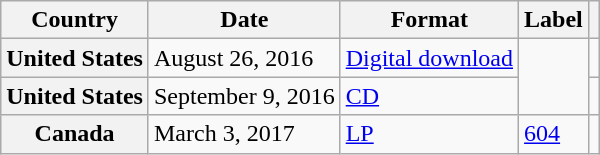<table class="wikitable plainrowheaders">
<tr>
<th scope="col">Country</th>
<th scope="col">Date</th>
<th scope="col">Format</th>
<th scope="col">Label</th>
<th scope="col"></th>
</tr>
<tr>
<th scope="row">United States</th>
<td>August 26, 2016</td>
<td><a href='#'>Digital download</a></td>
<td rowspan="2"></td>
<td></td>
</tr>
<tr>
<th scope="row">United States</th>
<td>September 9, 2016</td>
<td><a href='#'>CD</a></td>
<td></td>
</tr>
<tr>
<th scope="row">Canada</th>
<td>March 3, 2017</td>
<td><a href='#'>LP</a></td>
<td><a href='#'>604</a></td>
<td></td>
</tr>
</table>
